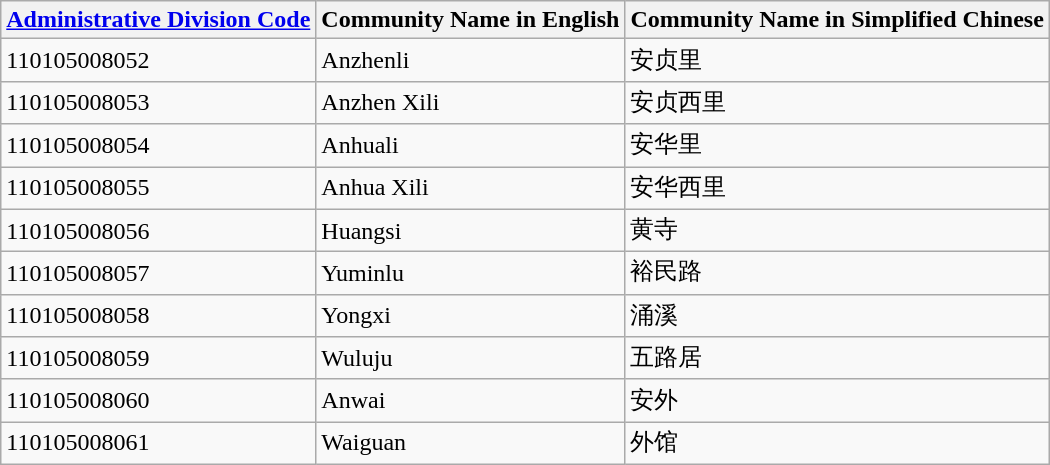<table class="wikitable sortable">
<tr>
<th><a href='#'>Administrative Division Code</a></th>
<th>Community Name in English</th>
<th>Community Name in Simplified Chinese</th>
</tr>
<tr>
<td>110105008052</td>
<td>Anzhenli</td>
<td>安贞里</td>
</tr>
<tr>
<td>110105008053</td>
<td>Anzhen Xili</td>
<td>安贞西里</td>
</tr>
<tr>
<td>110105008054</td>
<td>Anhuali</td>
<td>安华里</td>
</tr>
<tr>
<td>110105008055</td>
<td>Anhua Xili</td>
<td>安华西里</td>
</tr>
<tr>
<td>110105008056</td>
<td>Huangsi</td>
<td>黄寺</td>
</tr>
<tr>
<td>110105008057</td>
<td>Yuminlu</td>
<td>裕民路</td>
</tr>
<tr>
<td>110105008058</td>
<td>Yongxi</td>
<td>涌溪</td>
</tr>
<tr>
<td>110105008059</td>
<td>Wuluju</td>
<td>五路居</td>
</tr>
<tr>
<td>110105008060</td>
<td>Anwai</td>
<td>安外</td>
</tr>
<tr>
<td>110105008061</td>
<td>Waiguan</td>
<td>外馆</td>
</tr>
</table>
